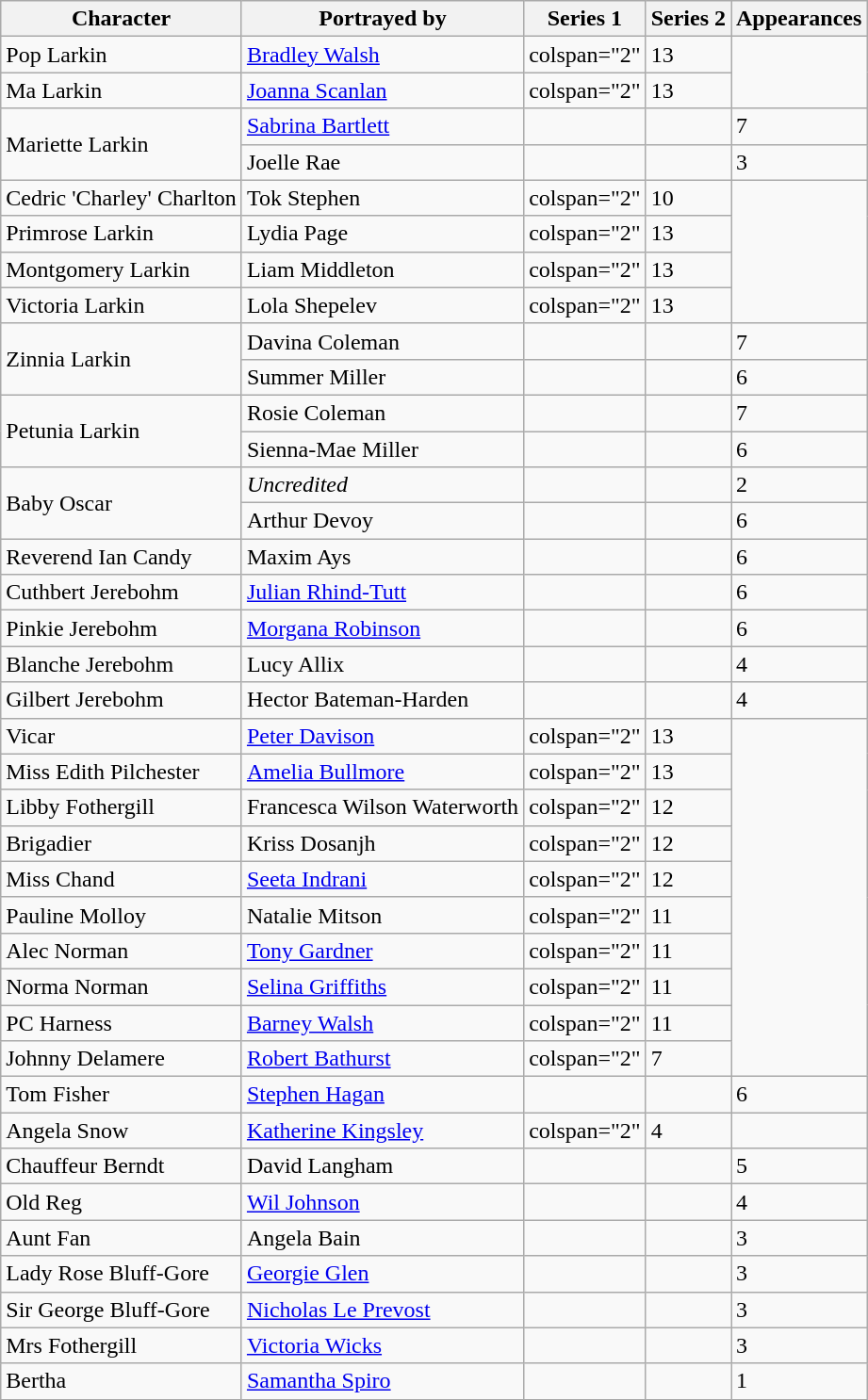<table class="wikitable">
<tr>
<th>Character</th>
<th>Portrayed by</th>
<th>Series 1</th>
<th>Series 2</th>
<th>Appearances</th>
</tr>
<tr>
<td>Pop Larkin</td>
<td><a href='#'>Bradley Walsh</a></td>
<td>colspan="2" </td>
<td>13</td>
</tr>
<tr>
<td>Ma Larkin</td>
<td><a href='#'>Joanna Scanlan</a></td>
<td>colspan="2" </td>
<td>13</td>
</tr>
<tr>
<td rowspan="2">Mariette Larkin</td>
<td><a href='#'>Sabrina Bartlett</a></td>
<td></td>
<td></td>
<td>7</td>
</tr>
<tr>
<td>Joelle Rae</td>
<td></td>
<td></td>
<td>3</td>
</tr>
<tr>
<td>Cedric 'Charley' Charlton</td>
<td>Tok Stephen</td>
<td>colspan="2" </td>
<td>10</td>
</tr>
<tr>
<td>Primrose Larkin</td>
<td>Lydia Page</td>
<td>colspan="2" </td>
<td>13</td>
</tr>
<tr>
<td>Montgomery Larkin</td>
<td>Liam Middleton</td>
<td>colspan="2" </td>
<td>13</td>
</tr>
<tr>
<td>Victoria Larkin</td>
<td>Lola Shepelev</td>
<td>colspan="2" </td>
<td>13</td>
</tr>
<tr>
<td rowspan="2">Zinnia Larkin</td>
<td>Davina Coleman</td>
<td></td>
<td></td>
<td>7</td>
</tr>
<tr>
<td>Summer Miller</td>
<td></td>
<td></td>
<td>6</td>
</tr>
<tr>
<td rowspan="2">Petunia Larkin</td>
<td>Rosie Coleman</td>
<td></td>
<td></td>
<td>7</td>
</tr>
<tr>
<td>Sienna-Mae Miller</td>
<td></td>
<td></td>
<td>6</td>
</tr>
<tr>
<td rowspan="2">Baby Oscar</td>
<td><em>Uncredited</em></td>
<td></td>
<td></td>
<td>2</td>
</tr>
<tr>
<td>Arthur Devoy</td>
<td></td>
<td></td>
<td>6</td>
</tr>
<tr>
<td>Reverend Ian Candy</td>
<td>Maxim Ays</td>
<td></td>
<td></td>
<td>6</td>
</tr>
<tr>
<td>Cuthbert Jerebohm</td>
<td><a href='#'>Julian Rhind-Tutt</a></td>
<td></td>
<td></td>
<td>6</td>
</tr>
<tr>
<td>Pinkie Jerebohm</td>
<td><a href='#'>Morgana Robinson</a></td>
<td></td>
<td></td>
<td>6</td>
</tr>
<tr>
<td>Blanche Jerebohm</td>
<td>Lucy Allix</td>
<td></td>
<td></td>
<td>4</td>
</tr>
<tr>
<td>Gilbert Jerebohm</td>
<td>Hector Bateman-Harden</td>
<td></td>
<td></td>
<td>4</td>
</tr>
<tr>
<td>Vicar</td>
<td><a href='#'>Peter Davison</a></td>
<td>colspan="2" </td>
<td>13</td>
</tr>
<tr>
<td>Miss Edith Pilchester</td>
<td><a href='#'>Amelia Bullmore</a></td>
<td>colspan="2" </td>
<td>13</td>
</tr>
<tr>
<td>Libby Fothergill</td>
<td>Francesca Wilson Waterworth</td>
<td>colspan="2" </td>
<td>12</td>
</tr>
<tr>
<td>Brigadier</td>
<td>Kriss Dosanjh</td>
<td>colspan="2" </td>
<td>12</td>
</tr>
<tr>
<td>Miss Chand</td>
<td><a href='#'>Seeta Indrani</a></td>
<td>colspan="2" </td>
<td>12</td>
</tr>
<tr>
<td>Pauline Molloy</td>
<td>Natalie Mitson</td>
<td>colspan="2" </td>
<td>11</td>
</tr>
<tr>
<td>Alec Norman</td>
<td><a href='#'>Tony Gardner</a></td>
<td>colspan="2" </td>
<td>11</td>
</tr>
<tr>
<td>Norma Norman</td>
<td><a href='#'>Selina Griffiths</a></td>
<td>colspan="2" </td>
<td>11</td>
</tr>
<tr>
<td>PC Harness</td>
<td><a href='#'>Barney Walsh</a></td>
<td>colspan="2" </td>
<td>11</td>
</tr>
<tr>
<td>Johnny Delamere</td>
<td><a href='#'>Robert Bathurst</a></td>
<td>colspan="2" </td>
<td>7</td>
</tr>
<tr>
<td>Tom Fisher</td>
<td><a href='#'>Stephen Hagan</a></td>
<td></td>
<td></td>
<td>6</td>
</tr>
<tr>
<td>Angela Snow</td>
<td><a href='#'>Katherine Kingsley</a></td>
<td>colspan="2" </td>
<td>4</td>
</tr>
<tr>
<td>Chauffeur Berndt</td>
<td>David Langham</td>
<td></td>
<td></td>
<td>5</td>
</tr>
<tr>
<td>Old Reg</td>
<td><a href='#'>Wil Johnson</a></td>
<td></td>
<td></td>
<td>4</td>
</tr>
<tr>
<td>Aunt Fan</td>
<td>Angela Bain</td>
<td></td>
<td></td>
<td>3</td>
</tr>
<tr>
<td>Lady Rose Bluff-Gore</td>
<td><a href='#'>Georgie Glen</a></td>
<td></td>
<td></td>
<td>3</td>
</tr>
<tr>
<td>Sir George Bluff-Gore</td>
<td><a href='#'>Nicholas Le Prevost</a></td>
<td></td>
<td></td>
<td>3</td>
</tr>
<tr>
<td>Mrs Fothergill</td>
<td><a href='#'>Victoria Wicks</a></td>
<td></td>
<td></td>
<td>3</td>
</tr>
<tr>
<td>Bertha</td>
<td><a href='#'>Samantha Spiro</a></td>
<td></td>
<td></td>
<td>1</td>
</tr>
<tr>
</tr>
</table>
